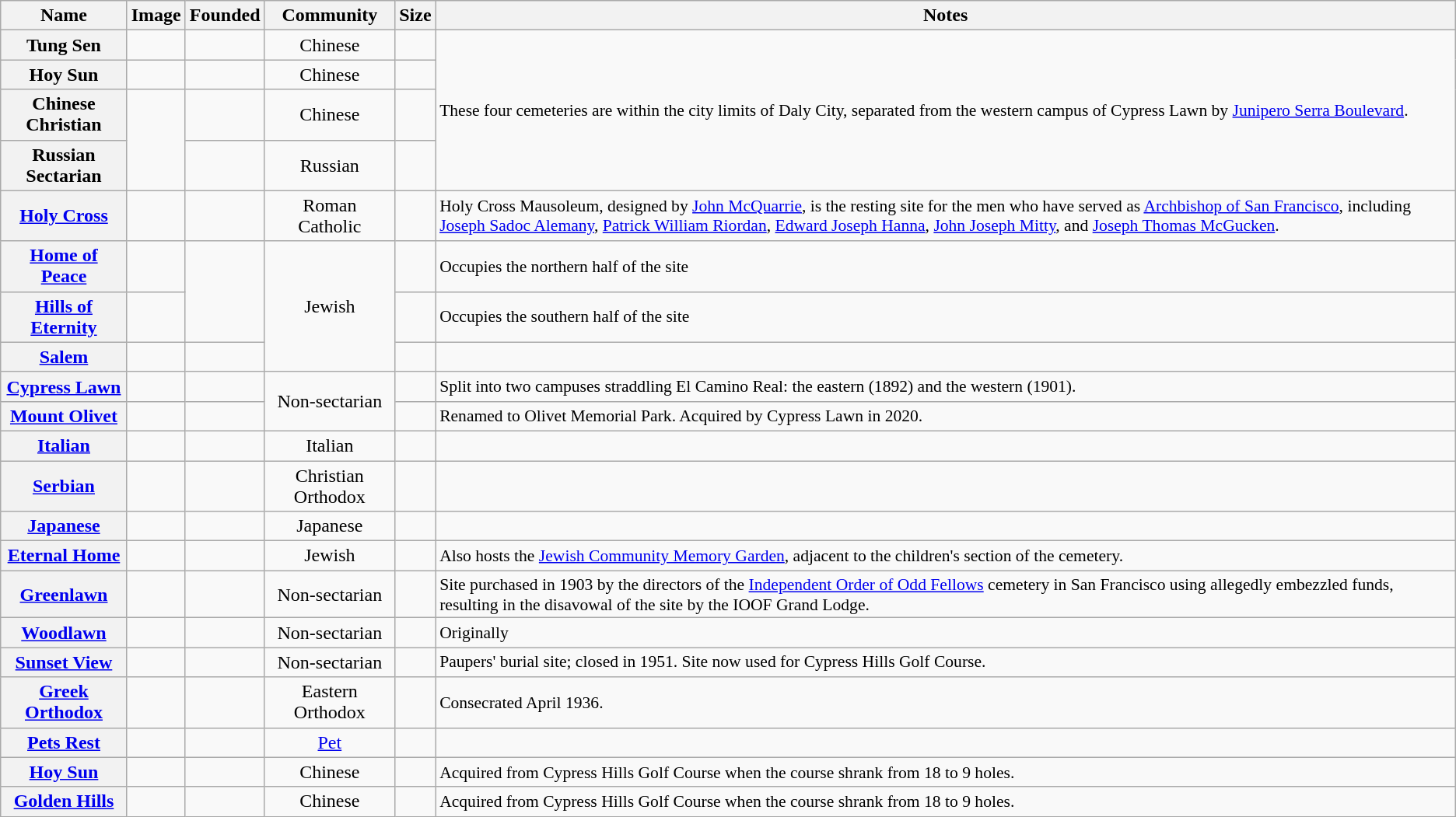<table class="wikitable sortable" style="font-size:100%;text-align:center;">
<tr>
<th>Name</th>
<th class="unsortable">Image</th>
<th>Founded</th>
<th>Community</th>
<th>Size</th>
<th class="unsortable">Notes</th>
</tr>
<tr>
<th>Tung Sen</th>
<td></td>
<td></td>
<td>Chinese</td>
<td></td>
<td rowspan=4 style="text-align:left;font-size:90%;">These four cemeteries are within the city limits of Daly City, separated from the western campus of Cypress Lawn by <a href='#'>Junipero Serra Boulevard</a>.</td>
</tr>
<tr>
<th>Hoy Sun</th>
<td></td>
<td></td>
<td>Chinese</td>
<td></td>
</tr>
<tr>
<th>Chinese Christian</th>
<td rowspan=2></td>
<td></td>
<td>Chinese</td>
<td></td>
</tr>
<tr>
<th>Russian Sectarian</th>
<td></td>
<td>Russian</td>
<td></td>
</tr>
<tr>
<th><a href='#'>Holy Cross</a></th>
<td></td>
<td></td>
<td>Roman Catholic</td>
<td></td>
<td style="text-align:left;font-size:90%;">Holy Cross Mausoleum, designed by <a href='#'>John McQuarrie</a>, is the resting site for the men who have served as <a href='#'>Archbishop of San Francisco</a>, including <a href='#'>Joseph Sadoc Alemany</a>, <a href='#'>Patrick William Riordan</a>, <a href='#'>Edward Joseph Hanna</a>, <a href='#'>John Joseph Mitty</a>, and <a href='#'>Joseph Thomas McGucken</a>.</td>
</tr>
<tr>
<th><a href='#'>Home of Peace</a></th>
<td></td>
<td rowspan=2></td>
<td rowspan=3>Jewish</td>
<td></td>
<td style="text-align:left;font-size:90%;">Occupies the northern half of the site</td>
</tr>
<tr>
<th><a href='#'>Hills of Eternity</a></th>
<td></td>
<td></td>
<td style="text-align:left;font-size:90%;">Occupies the southern half of the site</td>
</tr>
<tr>
<th><a href='#'>Salem</a></th>
<td></td>
<td></td>
<td></td>
<td style="text-align:left;font-size:90%;"></td>
</tr>
<tr>
<th><a href='#'>Cypress Lawn</a></th>
<td></td>
<td></td>
<td rowspan=2>Non-sectarian</td>
<td></td>
<td style="text-align:left;font-size:90%;">Split into two campuses straddling El Camino Real: the  eastern (1892) and the  western (1901).</td>
</tr>
<tr>
<th><a href='#'>Mount Olivet</a></th>
<td></td>
<td></td>
<td></td>
<td style="text-align:left;font-size:90%;">Renamed to Olivet Memorial Park. Acquired by Cypress Lawn in 2020.</td>
</tr>
<tr>
<th><a href='#'>Italian</a></th>
<td></td>
<td></td>
<td>Italian</td>
<td></td>
<td style="text-align:left;font-size:90%;"></td>
</tr>
<tr>
<th><a href='#'>Serbian</a></th>
<td></td>
<td></td>
<td>Christian Orthodox</td>
<td></td>
<td style="text-align:left;font-size:90%;"></td>
</tr>
<tr>
<th><a href='#'>Japanese</a></th>
<td></td>
<td></td>
<td>Japanese</td>
<td></td>
<td style="text-align:left;font-size:90%;"></td>
</tr>
<tr>
<th><a href='#'>Eternal Home</a></th>
<td></td>
<td></td>
<td>Jewish</td>
<td></td>
<td style="text-align:left;font-size:90%;">Also hosts the <a href='#'>Jewish Community Memory Garden</a>, adjacent to the children's section of the cemetery.</td>
</tr>
<tr>
<th><a href='#'>Greenlawn</a></th>
<td></td>
<td></td>
<td>Non-sectarian</td>
<td></td>
<td style="text-align:left;font-size:90%;">Site purchased in 1903 by the directors of the <a href='#'>Independent Order of Odd Fellows</a> cemetery in San Francisco using allegedly embezzled funds, resulting in the disavowal of the site by the IOOF Grand Lodge.</td>
</tr>
<tr>
<th><a href='#'>Woodlawn</a></th>
<td></td>
<td></td>
<td>Non-sectarian</td>
<td></td>
<td style="text-align:left;font-size:90%;">Originally </td>
</tr>
<tr>
<th><a href='#'>Sunset View</a></th>
<td></td>
<td></td>
<td>Non-sectarian</td>
<td></td>
<td style="text-align:left;font-size:90%;">Paupers' burial site; closed in 1951. Site now used for Cypress Hills Golf Course.</td>
</tr>
<tr>
<th><a href='#'>Greek Orthodox</a></th>
<td></td>
<td></td>
<td>Eastern Orthodox</td>
<td></td>
<td style="text-align:left;font-size:90%;">Consecrated April 1936.</td>
</tr>
<tr>
<th><a href='#'>Pets Rest</a></th>
<td></td>
<td></td>
<td><a href='#'>Pet</a></td>
<td></td>
<td style="text-align:left;font-size:90%;"></td>
</tr>
<tr>
<th><a href='#'>Hoy Sun</a></th>
<td></td>
<td></td>
<td>Chinese</td>
<td></td>
<td style="text-align:left;font-size:90%;">Acquired from Cypress Hills Golf Course when the course shrank from 18 to 9 holes.</td>
</tr>
<tr>
<th><a href='#'>Golden Hills</a></th>
<td></td>
<td></td>
<td>Chinese</td>
<td></td>
<td style="text-align:left;font-size:90%;">Acquired from Cypress Hills Golf Course when the course shrank from 18 to 9 holes.</td>
</tr>
</table>
